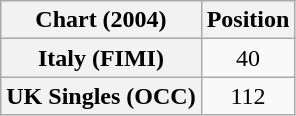<table class="wikitable plainrowheaders" style="text-align:center">
<tr>
<th scope="col">Chart (2004)</th>
<th scope="col">Position</th>
</tr>
<tr>
<th scope="row">Italy (FIMI)</th>
<td>40</td>
</tr>
<tr>
<th scope="row">UK Singles (OCC)</th>
<td>112</td>
</tr>
</table>
